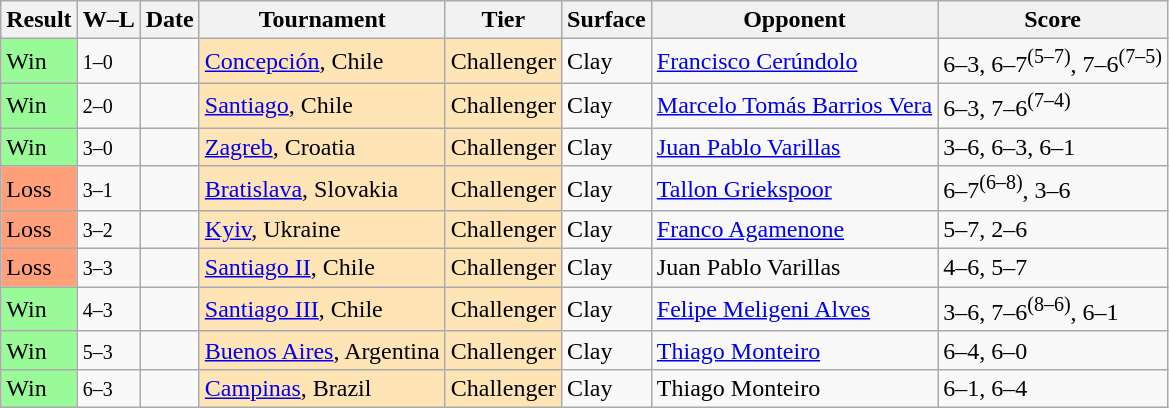<table class="sortable wikitable">
<tr>
<th>Result</th>
<th class="unsortable">W–L</th>
<th>Date</th>
<th>Tournament</th>
<th>Tier</th>
<th>Surface</th>
<th>Opponent</th>
<th class="unsortable">Score</th>
</tr>
<tr>
<td style="background:#98fb98;">Win</td>
<td><small>1–0</small></td>
<td><a href='#'></a></td>
<td style="background:moccasin;"><a href='#'>Concepción</a>, Chile</td>
<td style="background:moccasin;">Challenger</td>
<td>Clay</td>
<td> <a href='#'>Francisco Cerúndolo</a></td>
<td>6–3, 6–7<sup>(5–7)</sup>, 7–6<sup>(7–5)</sup></td>
</tr>
<tr>
<td style="background:#98fb98;">Win</td>
<td><small>2–0</small></td>
<td><a href='#'></a></td>
<td style="background:moccasin;"><a href='#'>Santiago</a>, Chile</td>
<td style="background:moccasin;">Challenger</td>
<td>Clay</td>
<td> <a href='#'>Marcelo Tomás Barrios Vera</a></td>
<td>6–3, 7–6<sup>(7–4)</sup></td>
</tr>
<tr>
<td style="background:#98fb98;">Win</td>
<td><small>3–0</small></td>
<td><a href='#'></a></td>
<td style="background:moccasin;"><a href='#'>Zagreb</a>, Croatia</td>
<td style="background:moccasin;">Challenger</td>
<td>Clay</td>
<td> <a href='#'>Juan Pablo Varillas</a></td>
<td>3–6, 6–3, 6–1</td>
</tr>
<tr>
<td style="background:#ffa07a;">Loss</td>
<td><small>3–1</small></td>
<td><a href='#'></a></td>
<td style="background:moccasin;"><a href='#'>Bratislava</a>, Slovakia</td>
<td style="background:moccasin;">Challenger</td>
<td>Clay</td>
<td> <a href='#'>Tallon Griekspoor</a></td>
<td>6–7<sup>(6–8)</sup>, 3–6</td>
</tr>
<tr>
<td style="background:#ffa07a;">Loss</td>
<td><small>3–2</small></td>
<td><a href='#'></a></td>
<td style="background:moccasin;"><a href='#'>Kyiv</a>, Ukraine</td>
<td style="background:moccasin;">Challenger</td>
<td>Clay</td>
<td> <a href='#'>Franco Agamenone</a></td>
<td>5–7, 2–6</td>
</tr>
<tr>
<td style="background:#ffa07a;">Loss</td>
<td><small>3–3</small></td>
<td><a href='#'></a></td>
<td style="background:moccasin;"><a href='#'>Santiago II</a>, Chile</td>
<td style="background:moccasin;">Challenger</td>
<td>Clay</td>
<td> Juan Pablo Varillas</td>
<td>4–6, 5–7</td>
</tr>
<tr>
<td style="background:#98fb98;">Win</td>
<td><small>4–3</small></td>
<td><a href='#'></a></td>
<td style="background:moccasin;"><a href='#'>Santiago III</a>, Chile</td>
<td style="background:moccasin;">Challenger</td>
<td>Clay</td>
<td> <a href='#'>Felipe Meligeni Alves</a></td>
<td>3–6, 7–6<sup>(8–6)</sup>, 6–1</td>
</tr>
<tr>
<td style="background:#98fb98;">Win</td>
<td><small>5–3</small></td>
<td><a href='#'></a></td>
<td style="background:moccasin;"><a href='#'>Buenos Aires</a>, Argentina</td>
<td style="background:moccasin;">Challenger</td>
<td>Clay</td>
<td> <a href='#'>Thiago Monteiro</a></td>
<td>6–4, 6–0</td>
</tr>
<tr>
<td style="background:#98fb98;">Win</td>
<td><small>6–3</small></td>
<td><a href='#'></a></td>
<td style="background:moccasin;"><a href='#'>Campinas</a>, Brazil</td>
<td style="background:moccasin;">Challenger</td>
<td>Clay</td>
<td> Thiago Monteiro</td>
<td>6–1, 6–4</td>
</tr>
</table>
